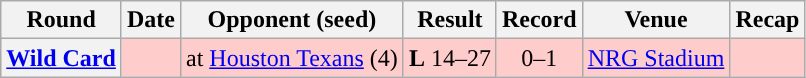<table class="wikitable" style="text-align:center">
<tr>
<th>Round</th>
<th>Date</th>
<th>Opponent (seed)</th>
<th>Result</th>
<th>Record</th>
<th>Venue</th>
<th>Recap</th>
</tr>
<tr style="background:#fcc">
<th><a href='#'>Wild Card</a></th>
<td></td>
<td>at <a href='#'>Houston Texans</a> (4)</td>
<td><strong>L</strong> 14–27</td>
<td>0–1</td>
<td><a href='#'>NRG Stadium</a></td>
<td></td>
</tr>
</table>
